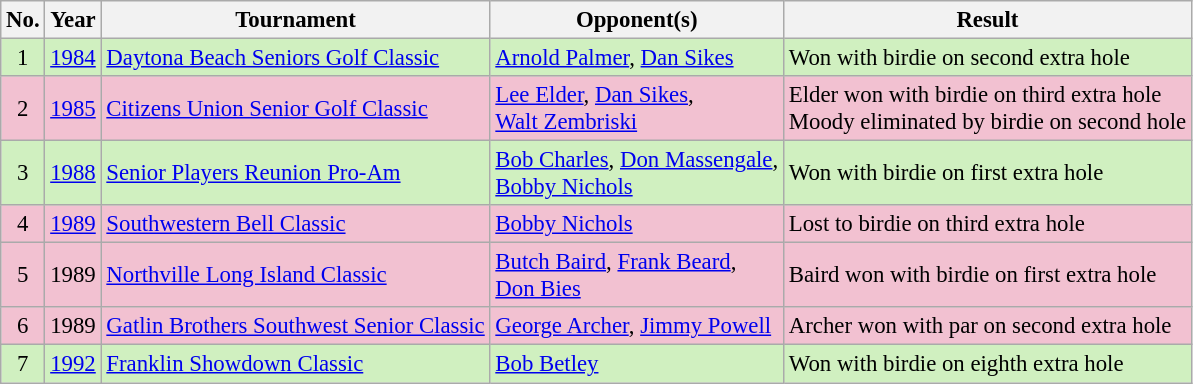<table class="wikitable" style="font-size:95%;">
<tr>
<th>No.</th>
<th>Year</th>
<th>Tournament</th>
<th>Opponent(s)</th>
<th>Result</th>
</tr>
<tr style="background:#D0F0C0;">
<td align=center>1</td>
<td><a href='#'>1984</a></td>
<td><a href='#'>Daytona Beach Seniors Golf Classic</a></td>
<td> <a href='#'>Arnold Palmer</a>,  <a href='#'>Dan Sikes</a></td>
<td>Won with birdie on second extra hole</td>
</tr>
<tr style="background:#F2C1D1;">
<td align=center>2</td>
<td><a href='#'>1985</a></td>
<td><a href='#'>Citizens Union Senior Golf Classic</a></td>
<td> <a href='#'>Lee Elder</a>,  <a href='#'>Dan Sikes</a>,<br> <a href='#'>Walt Zembriski</a></td>
<td>Elder won with birdie on third extra hole<br>Moody eliminated by birdie on second hole</td>
</tr>
<tr style="background:#D0F0C0;">
<td align=center>3</td>
<td><a href='#'>1988</a></td>
<td><a href='#'>Senior Players Reunion Pro-Am</a></td>
<td> <a href='#'>Bob Charles</a>,  <a href='#'>Don Massengale</a>,<br> <a href='#'>Bobby Nichols</a></td>
<td>Won with birdie on first extra hole</td>
</tr>
<tr style="background:#F2C1D1;">
<td align=center>4</td>
<td><a href='#'>1989</a></td>
<td><a href='#'>Southwestern Bell Classic</a></td>
<td> <a href='#'>Bobby Nichols</a></td>
<td>Lost to birdie on third extra hole</td>
</tr>
<tr style="background:#F2C1D1;">
<td align=center>5</td>
<td>1989</td>
<td><a href='#'>Northville Long Island Classic</a></td>
<td> <a href='#'>Butch Baird</a>,  <a href='#'>Frank Beard</a>,<br> <a href='#'>Don Bies</a></td>
<td>Baird won with birdie on first extra hole</td>
</tr>
<tr style="background:#F2C1D1;">
<td align=center>6</td>
<td>1989</td>
<td><a href='#'>Gatlin Brothers Southwest Senior Classic</a></td>
<td> <a href='#'>George Archer</a>,  <a href='#'>Jimmy Powell</a></td>
<td>Archer won with par on second extra hole</td>
</tr>
<tr style="background:#D0F0C0;">
<td align=center>7</td>
<td><a href='#'>1992</a></td>
<td><a href='#'>Franklin Showdown Classic</a></td>
<td> <a href='#'>Bob Betley</a></td>
<td>Won with birdie on eighth extra hole</td>
</tr>
</table>
